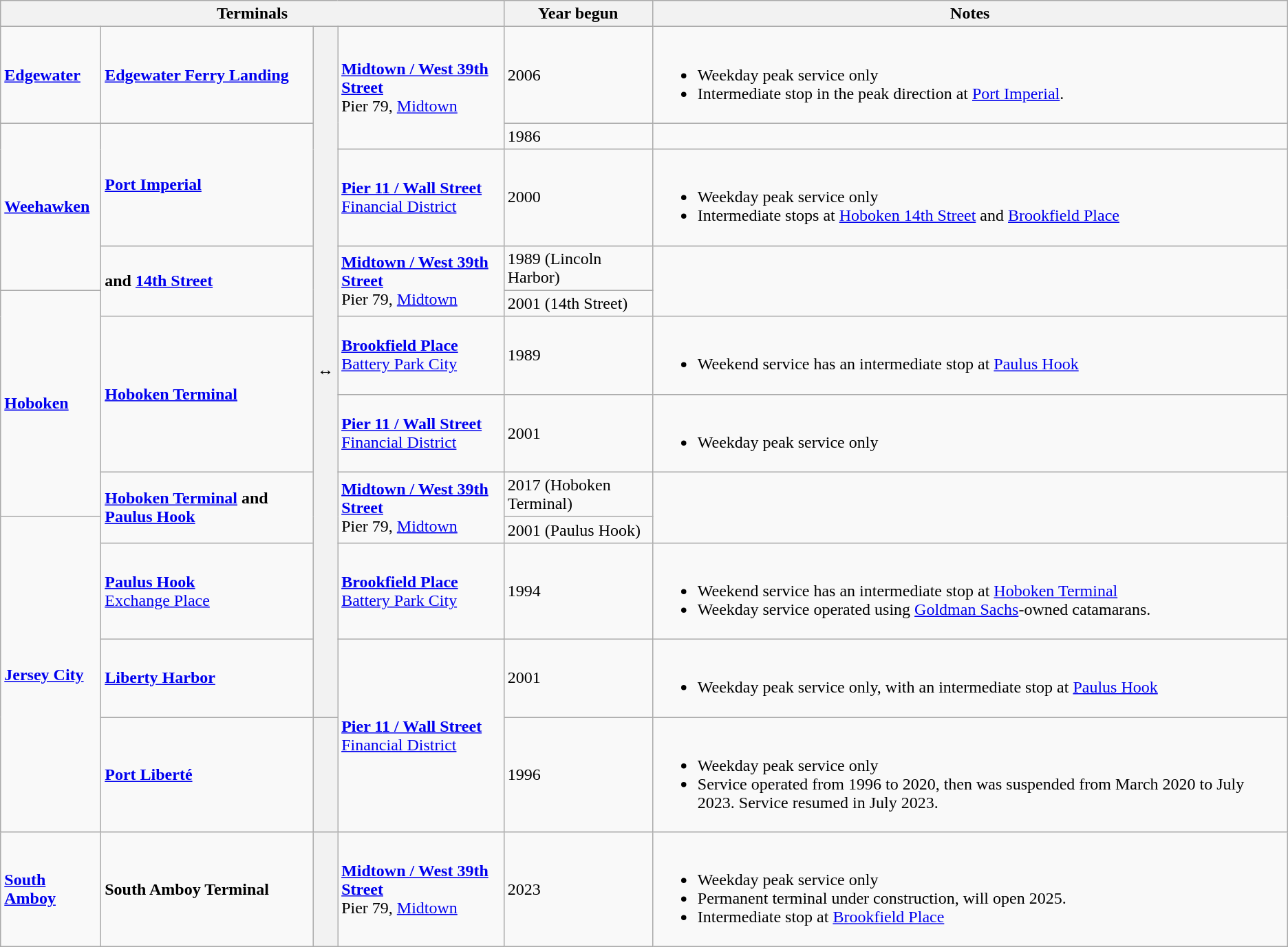<table class="wikitable">
<tr>
<th colspan=4>Terminals</th>
<th>Year begun</th>
<th>Notes</th>
</tr>
<tr>
<td><strong><a href='#'>Edgewater</a></strong></td>
<td><strong><a href='#'>Edgewater Ferry Landing</a></strong></td>
<th rowspan="11"><span>↔</span></th>
<td rowspan="2"><strong><a href='#'>Midtown / West 39th Street</a></strong><br>Pier 79, <a href='#'>Midtown</a></td>
<td>2006</td>
<td><br><ul><li>Weekday peak service only</li><li>Intermediate stop in the peak direction at <a href='#'>Port Imperial</a>.</li></ul></td>
</tr>
<tr>
<td rowspan="3"><strong><a href='#'>Weehawken</a></strong></td>
<td rowspan="2"><strong><a href='#'>Port Imperial</a></strong></td>
<td>1986</td>
<td></td>
</tr>
<tr>
<td><strong><a href='#'>Pier 11 / Wall Street</a></strong><br><a href='#'>Financial District</a></td>
<td>2000</td>
<td><br><ul><li>Weekday peak service only</li><li>Intermediate stops at <a href='#'>Hoboken 14th Street</a> and <a href='#'>Brookfield Place</a></li></ul></td>
</tr>
<tr>
<td rowspan="2"><strong> and <a href='#'>14th Street</a></strong></td>
<td rowspan="2"><strong><a href='#'>Midtown / West 39th Street</a></strong><br>Pier 79, <a href='#'>Midtown</a></td>
<td>1989 (Lincoln Harbor)</td>
<td rowspan="2"></td>
</tr>
<tr>
<td rowspan="4"><strong><a href='#'>Hoboken</a></strong></td>
<td>2001 (14th Street)</td>
</tr>
<tr>
<td rowspan="2"><strong><a href='#'>Hoboken Terminal</a></strong></td>
<td><strong><a href='#'>Brookfield Place</a></strong><br><a href='#'>Battery Park City</a></td>
<td>1989</td>
<td><br><ul><li>Weekend service has an intermediate stop at <a href='#'>Paulus Hook</a></li></ul></td>
</tr>
<tr>
<td><strong><a href='#'>Pier 11 / Wall Street</a></strong><br><a href='#'>Financial District</a></td>
<td>2001</td>
<td><br><ul><li>Weekday peak service only</li></ul></td>
</tr>
<tr>
<td rowspan="2"><strong><a href='#'>Hoboken Terminal</a> and <a href='#'>Paulus Hook</a></strong></td>
<td rowspan="2"><strong><a href='#'>Midtown / West 39th Street</a></strong><br>Pier 79, <a href='#'>Midtown</a></td>
<td>2017 (Hoboken Terminal)</td>
<td rowspan="2"></td>
</tr>
<tr>
<td rowspan="4"><strong><a href='#'>Jersey City</a></strong></td>
<td>2001 (Paulus Hook)</td>
</tr>
<tr>
<td><strong><a href='#'>Paulus Hook</a></strong><br><a href='#'>Exchange Place</a></td>
<td><strong><a href='#'>Brookfield Place</a></strong><br><a href='#'>Battery Park City</a></td>
<td>1994</td>
<td><br><ul><li>Weekend service has an intermediate stop at <a href='#'>Hoboken Terminal</a></li><li>Weekday service operated using <a href='#'>Goldman Sachs</a>-owned catamarans.</li></ul></td>
</tr>
<tr>
<td><strong><a href='#'>Liberty Harbor</a></strong><br></td>
<td rowspan="2"><strong><a href='#'>Pier 11 / Wall Street</a></strong><br><a href='#'>Financial District</a></td>
<td>2001</td>
<td><br><ul><li>Weekday peak service only, with an intermediate stop at <a href='#'>Paulus Hook</a></li></ul></td>
</tr>
<tr>
<td><a href='#'><strong>Port Liberté</strong></a></td>
<th></th>
<td>1996</td>
<td><br><ul><li>Weekday peak service only</li><li>Service operated from 1996 to 2020, then was suspended from March 2020 to July 2023. Service resumed in July 2023.</li></ul></td>
</tr>
<tr>
<td><a href='#'><strong>South Amboy</strong></a></td>
<td><strong>South Amboy Terminal</strong></td>
<th></th>
<td><strong><a href='#'>Midtown / West 39th Street</a></strong><br>Pier 79, <a href='#'>Midtown</a></td>
<td>2023</td>
<td><br><ul><li>Weekday peak service only</li><li>Permanent terminal under construction, will open 2025.</li><li>Intermediate stop at <a href='#'>Brookfield Place</a></li></ul></td>
</tr>
</table>
